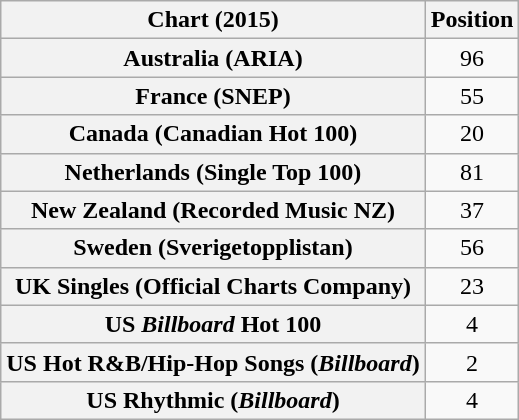<table class="wikitable plainrowheaders sortable" style="text-align:center">
<tr>
<th scope="col">Chart (2015)</th>
<th scope="col">Position</th>
</tr>
<tr>
<th scope="row">Australia (ARIA)</th>
<td>96</td>
</tr>
<tr>
<th scope="row">France (SNEP)</th>
<td>55</td>
</tr>
<tr>
<th scope="row">Canada (Canadian Hot 100)</th>
<td>20</td>
</tr>
<tr>
<th scope="row">Netherlands (Single Top 100)</th>
<td>81</td>
</tr>
<tr>
<th scope="row">New Zealand (Recorded Music NZ)</th>
<td>37</td>
</tr>
<tr>
<th scope="row">Sweden (Sverigetopplistan)</th>
<td>56</td>
</tr>
<tr>
<th scope="row">UK Singles (Official Charts Company)</th>
<td>23</td>
</tr>
<tr>
<th scope="row">US <em>Billboard</em> Hot 100</th>
<td>4</td>
</tr>
<tr>
<th scope="row">US Hot R&B/Hip-Hop Songs (<em>Billboard</em>)</th>
<td>2</td>
</tr>
<tr>
<th scope="row">US Rhythmic (<em>Billboard</em>)</th>
<td>4</td>
</tr>
</table>
